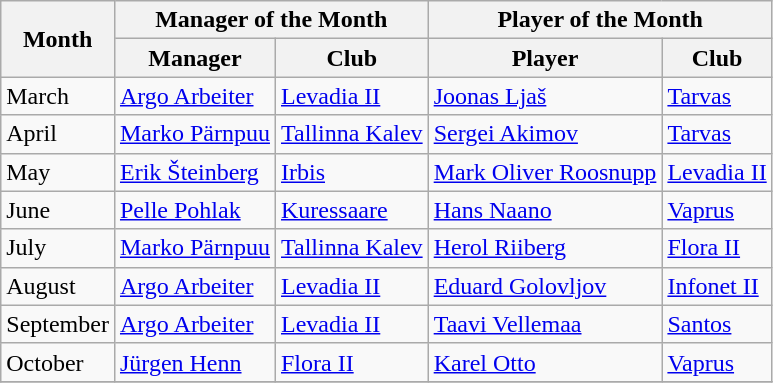<table class="wikitable">
<tr>
<th rowspan="2">Month</th>
<th colspan="2">Manager of the Month</th>
<th colspan="2">Player of the Month</th>
</tr>
<tr>
<th>Manager</th>
<th>Club</th>
<th>Player</th>
<th>Club</th>
</tr>
<tr>
<td>March</td>
<td> <a href='#'>Argo Arbeiter</a></td>
<td><a href='#'>Levadia II</a></td>
<td> <a href='#'>Joonas Ljaš</a></td>
<td><a href='#'>Tarvas</a></td>
</tr>
<tr>
<td>April</td>
<td> <a href='#'>Marko Pärnpuu</a></td>
<td><a href='#'>Tallinna Kalev</a></td>
<td> <a href='#'>Sergei Akimov</a></td>
<td><a href='#'>Tarvas</a></td>
</tr>
<tr>
<td>May</td>
<td> <a href='#'>Erik Šteinberg</a></td>
<td><a href='#'>Irbis</a></td>
<td> <a href='#'>Mark Oliver Roosnupp</a></td>
<td><a href='#'>Levadia II</a></td>
</tr>
<tr>
<td>June</td>
<td> <a href='#'>Pelle Pohlak</a></td>
<td><a href='#'>Kuressaare</a></td>
<td> <a href='#'>Hans Naano</a></td>
<td><a href='#'>Vaprus</a></td>
</tr>
<tr>
<td>July</td>
<td> <a href='#'>Marko Pärnpuu</a></td>
<td><a href='#'>Tallinna Kalev</a></td>
<td> <a href='#'>Herol Riiberg</a></td>
<td><a href='#'>Flora II</a></td>
</tr>
<tr>
<td>August</td>
<td> <a href='#'>Argo Arbeiter</a></td>
<td><a href='#'>Levadia II</a></td>
<td> <a href='#'>Eduard Golovljov</a></td>
<td><a href='#'>Infonet II</a></td>
</tr>
<tr>
<td>September</td>
<td> <a href='#'>Argo Arbeiter</a></td>
<td><a href='#'>Levadia II</a></td>
<td> <a href='#'>Taavi Vellemaa</a></td>
<td><a href='#'>Santos</a></td>
</tr>
<tr>
<td>October</td>
<td> <a href='#'>Jürgen Henn</a></td>
<td><a href='#'>Flora II</a></td>
<td> <a href='#'>Karel Otto</a></td>
<td><a href='#'>Vaprus</a></td>
</tr>
<tr>
</tr>
</table>
